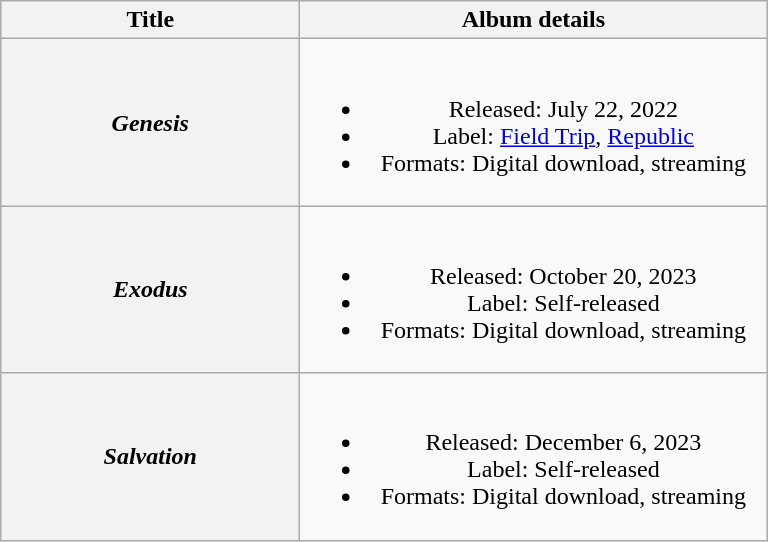<table class="wikitable plainrowheaders" style="text-align:center;">
<tr>
<th scope="col" style="width:12em;">Title</th>
<th scope="col" style="width:19em;">Album details</th>
</tr>
<tr>
<th scope="row"><em>Genesis</em></th>
<td><br><ul><li>Released: July 22, 2022</li><li>Label: <a href='#'>Field Trip</a>, <a href='#'>Republic</a></li><li>Formats: Digital download, streaming</li></ul></td>
</tr>
<tr>
<th scope="row"><em>Exodus</em></th>
<td><br><ul><li>Released: October 20, 2023</li><li>Label: Self-released</li><li>Formats: Digital download, streaming</li></ul></td>
</tr>
<tr>
<th scope="row"><em>Salvation</em></th>
<td><br><ul><li>Released: December 6, 2023</li><li>Label: Self-released</li><li>Formats: Digital download, streaming</li></ul></td>
</tr>
</table>
